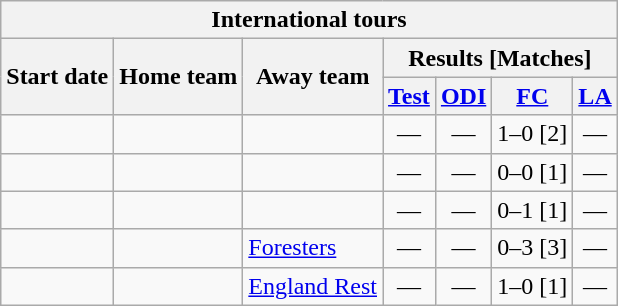<table class="wikitable">
<tr>
<th colspan="7">International tours</th>
</tr>
<tr>
<th rowspan="2">Start date</th>
<th rowspan="2">Home team</th>
<th rowspan="2">Away team</th>
<th colspan="4">Results [Matches]</th>
</tr>
<tr>
<th><a href='#'>Test</a></th>
<th><a href='#'>ODI</a></th>
<th><a href='#'>FC</a></th>
<th><a href='#'>LA</a></th>
</tr>
<tr>
<td><a href='#'></a></td>
<td></td>
<td></td>
<td ; style="text-align:center">—</td>
<td ; style="text-align:center">—</td>
<td>1–0 [2]</td>
<td ; style="text-align:center">—</td>
</tr>
<tr>
<td><a href='#'></a></td>
<td></td>
<td></td>
<td ; style="text-align:center">—</td>
<td ; style="text-align:center">—</td>
<td>0–0 [1]</td>
<td ; style="text-align:center">—</td>
</tr>
<tr>
<td><a href='#'></a></td>
<td></td>
<td></td>
<td ; style="text-align:center">—</td>
<td ; style="text-align:center">—</td>
<td>0–1 [1]</td>
<td ; style="text-align:center">—</td>
</tr>
<tr>
<td><a href='#'></a></td>
<td></td>
<td><a href='#'>Foresters</a></td>
<td ; style="text-align:center">—</td>
<td ; style="text-align:center">—</td>
<td>0–3 [3]</td>
<td ; style="text-align:center">—</td>
</tr>
<tr>
<td><a href='#'></a></td>
<td></td>
<td><a href='#'>England Rest</a></td>
<td ; style="text-align:center">—</td>
<td ; style="text-align:center">—</td>
<td>1–0 [1]</td>
<td ; style="text-align:center">—</td>
</tr>
</table>
